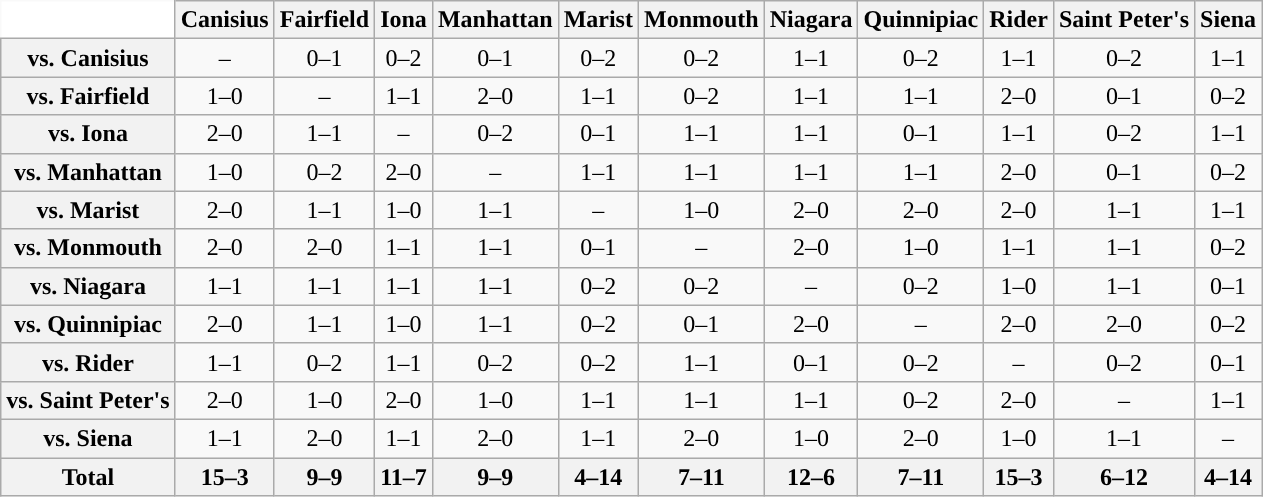<table class="wikitable" style="white-space:nowrap;">
<tr>
<th colspan=1 style="background:white; border-top-style:hidden; border-left-style:hidden;"   width=75> </th>
<th>Canisius</th>
<th>Fairfield</th>
<th>Iona</th>
<th>Manhattan</th>
<th>Marist</th>
<th>Monmouth</th>
<th>Niagara</th>
<th>Quinnipiac</th>
<th>Rider</th>
<th>Saint Peter's</th>
<th>Siena</th>
</tr>
<tr style="text-align:center;">
<th>vs. Canisius</th>
<td>–</td>
<td>0–1</td>
<td>0–2</td>
<td>0–1</td>
<td>0–2</td>
<td>0–2</td>
<td>1–1</td>
<td>0–2</td>
<td>1–1</td>
<td>0–2</td>
<td>1–1</td>
</tr>
<tr style="text-align:center;">
<th>vs. Fairfield</th>
<td>1–0</td>
<td>–</td>
<td>1–1</td>
<td>2–0</td>
<td>1–1</td>
<td>0–2</td>
<td>1–1</td>
<td>1–1</td>
<td>2–0</td>
<td>0–1</td>
<td>0–2</td>
</tr>
<tr style="text-align:center;">
<th>vs. Iona</th>
<td>2–0</td>
<td>1–1</td>
<td>–</td>
<td>0–2</td>
<td>0–1</td>
<td>1–1</td>
<td>1–1</td>
<td>0–1</td>
<td>1–1</td>
<td>0–2</td>
<td>1–1</td>
</tr>
<tr style="text-align:center;">
<th>vs. Manhattan</th>
<td>1–0</td>
<td>0–2</td>
<td>2–0</td>
<td>–</td>
<td>1–1</td>
<td>1–1</td>
<td>1–1</td>
<td>1–1</td>
<td>2–0</td>
<td>0–1</td>
<td>0–2</td>
</tr>
<tr style="text-align:center;">
<th>vs. Marist</th>
<td>2–0</td>
<td>1–1</td>
<td>1–0</td>
<td>1–1</td>
<td>–</td>
<td>1–0</td>
<td>2–0</td>
<td>2–0</td>
<td>2–0</td>
<td>1–1</td>
<td>1–1</td>
</tr>
<tr style="text-align:center;">
<th>vs. Monmouth</th>
<td>2–0</td>
<td>2–0</td>
<td>1–1</td>
<td>1–1</td>
<td>0–1</td>
<td>–</td>
<td>2–0</td>
<td>1–0</td>
<td>1–1</td>
<td>1–1</td>
<td>0–2</td>
</tr>
<tr style="text-align:center;">
<th>vs. Niagara</th>
<td>1–1</td>
<td>1–1</td>
<td>1–1</td>
<td>1–1</td>
<td>0–2</td>
<td>0–2</td>
<td>–</td>
<td>0–2</td>
<td>1–0</td>
<td>1–1</td>
<td>0–1</td>
</tr>
<tr style="text-align:center;">
<th>vs. Quinnipiac</th>
<td>2–0</td>
<td>1–1</td>
<td>1–0</td>
<td>1–1</td>
<td>0–2</td>
<td>0–1</td>
<td>2–0</td>
<td>–</td>
<td>2–0</td>
<td>2–0</td>
<td>0–2</td>
</tr>
<tr style="text-align:center;">
<th>vs. Rider</th>
<td>1–1</td>
<td>0–2</td>
<td>1–1</td>
<td>0–2</td>
<td>0–2</td>
<td>1–1</td>
<td>0–1</td>
<td>0–2</td>
<td>–</td>
<td>0–2</td>
<td>0–1</td>
</tr>
<tr style="text-align:center;">
<th>vs. Saint Peter's</th>
<td>2–0</td>
<td>1–0</td>
<td>2–0</td>
<td>1–0</td>
<td>1–1</td>
<td>1–1</td>
<td>1–1</td>
<td>0–2</td>
<td>2–0</td>
<td>–</td>
<td>1–1</td>
</tr>
<tr style="text-align:center;">
<th>vs. Siena</th>
<td>1–1</td>
<td>2–0</td>
<td>1–1</td>
<td>2–0</td>
<td>1–1</td>
<td>2–0</td>
<td>1–0</td>
<td>2–0</td>
<td>1–0</td>
<td>1–1</td>
<td>–<br></td>
</tr>
<tr style="text-align:center;">
<th>Total</th>
<th>15–3</th>
<th>9–9</th>
<th>11–7</th>
<th>9–9</th>
<th>4–14</th>
<th>7–11</th>
<th>12–6</th>
<th>7–11</th>
<th>15–3</th>
<th>6–12</th>
<th>4–14</th>
</tr>
</table>
